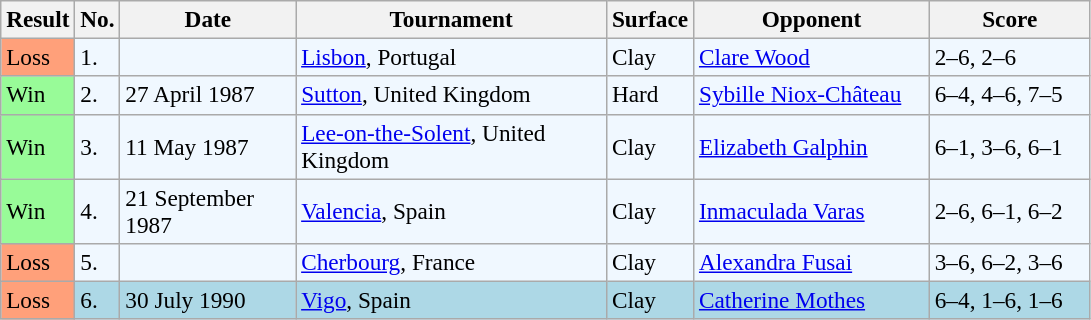<table class="sortable wikitable" style="font-size:97%;">
<tr>
<th>Result</th>
<th class="unsortable">No.</th>
<th style="width:110px">Date</th>
<th style="width:200px">Tournament</th>
<th style="width:50px">Surface</th>
<th style="width:150px">Opponent</th>
<th style="width:100px" class="unsortable">Score</th>
</tr>
<tr bgcolor="#f0f8ff">
<td style="background:#ffa07a;">Loss</td>
<td>1.</td>
<td></td>
<td><a href='#'>Lisbon</a>, Portugal</td>
<td>Clay</td>
<td> <a href='#'>Clare Wood</a></td>
<td>2–6, 2–6</td>
</tr>
<tr bgcolor="#f0f8ff">
<td style="background:#98fb98;">Win</td>
<td>2.</td>
<td>27 April 1987</td>
<td><a href='#'>Sutton</a>, United Kingdom</td>
<td>Hard</td>
<td> <a href='#'>Sybille Niox-Château</a></td>
<td>6–4, 4–6, 7–5</td>
</tr>
<tr bgcolor="#f0f8ff">
<td style="background:#98fb98;">Win</td>
<td>3.</td>
<td>11 May 1987</td>
<td><a href='#'>Lee-on-the-Solent</a>, United Kingdom</td>
<td>Clay</td>
<td> <a href='#'>Elizabeth Galphin</a></td>
<td>6–1, 3–6, 6–1</td>
</tr>
<tr bgcolor="#f0f8ff">
<td style="background:#98fb98;">Win</td>
<td>4.</td>
<td>21 September 1987</td>
<td><a href='#'>Valencia</a>, Spain</td>
<td>Clay</td>
<td> <a href='#'>Inmaculada Varas</a></td>
<td>2–6, 6–1, 6–2</td>
</tr>
<tr bgcolor="#f0f8ff">
<td style="background:#ffa07a;">Loss</td>
<td>5.</td>
<td></td>
<td><a href='#'>Cherbourg</a>, France</td>
<td>Clay</td>
<td> <a href='#'>Alexandra Fusai</a></td>
<td>3–6, 6–2, 3–6</td>
</tr>
<tr bgcolor="lightblue">
<td style="background:#ffa07a;">Loss</td>
<td>6.</td>
<td>30 July 1990</td>
<td><a href='#'>Vigo</a>, Spain</td>
<td>Clay</td>
<td> <a href='#'>Catherine Mothes</a></td>
<td>6–4, 1–6, 1–6</td>
</tr>
</table>
